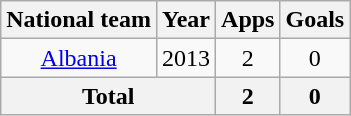<table class="wikitable" style="text-align:center">
<tr>
<th>National team</th>
<th>Year</th>
<th>Apps</th>
<th>Goals</th>
</tr>
<tr>
<td rowspan="1"><a href='#'>Albania</a></td>
<td>2013</td>
<td>2</td>
<td>0</td>
</tr>
<tr>
<th colspan="2">Total</th>
<th>2</th>
<th>0</th>
</tr>
</table>
